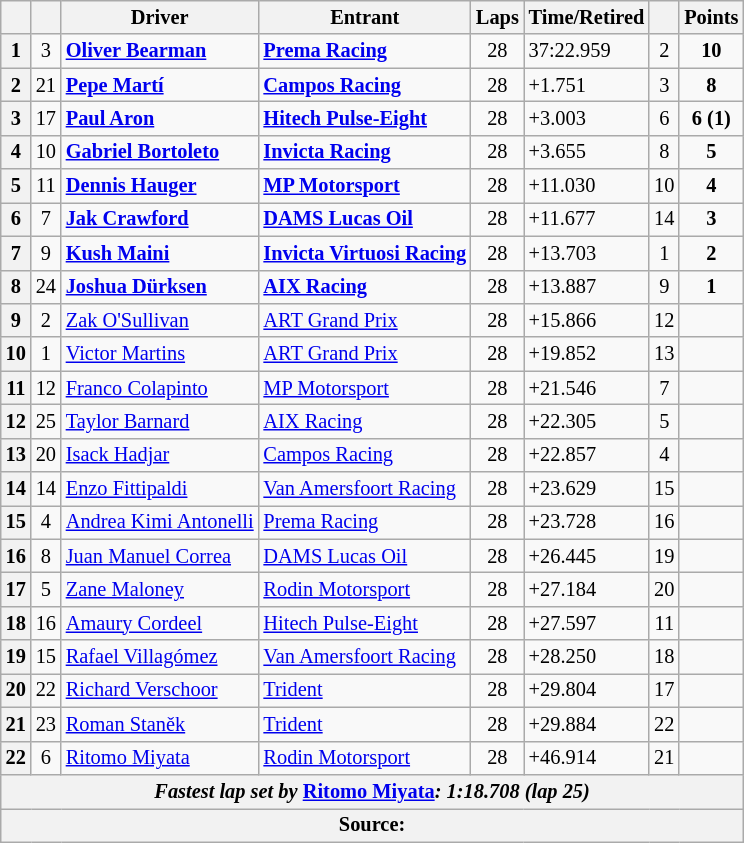<table class="wikitable" style="font-size:85%">
<tr>
<th scope="col"></th>
<th scope="col"></th>
<th scope="col">Driver</th>
<th scope="col">Entrant</th>
<th scope="col">Laps</th>
<th scope="col">Time/Retired</th>
<th scope="col"></th>
<th scope="col">Points</th>
</tr>
<tr>
<th>1</th>
<td align="center">3</td>
<td> <strong><a href='#'>Oliver Bearman</a></strong></td>
<td><strong><a href='#'>Prema Racing</a></strong></td>
<td align="center">28</td>
<td>37:22.959</td>
<td align="center">2</td>
<td align="center"><strong>10</strong></td>
</tr>
<tr>
<th>2</th>
<td align="center">21</td>
<td> <strong><a href='#'>Pepe Martí</a></strong></td>
<td><strong><a href='#'>Campos Racing</a></strong></td>
<td align="center">28</td>
<td>+1.751</td>
<td align="center">3</td>
<td align="center"><strong>8</strong></td>
</tr>
<tr>
<th>3</th>
<td align="center">17</td>
<td> <strong><a href='#'>Paul Aron</a></strong></td>
<td><strong><a href='#'>Hitech Pulse-Eight</a></strong></td>
<td align="center">28</td>
<td>+3.003</td>
<td align="center">6</td>
<td align="center"><strong>6 (1)</strong></td>
</tr>
<tr>
<th>4</th>
<td align="center">10</td>
<td> <strong><a href='#'>Gabriel Bortoleto</a></strong></td>
<td><strong><a href='#'>Invicta Racing</a></strong></td>
<td align="center">28</td>
<td>+3.655</td>
<td align="center">8</td>
<td align="center"><strong>5</strong></td>
</tr>
<tr>
<th>5</th>
<td align="center">11</td>
<td> <strong><a href='#'>Dennis Hauger</a></strong></td>
<td><strong><a href='#'>MP Motorsport</a></strong></td>
<td align="center">28</td>
<td>+11.030</td>
<td align="center">10</td>
<td align="center"><strong>4</strong></td>
</tr>
<tr>
<th>6</th>
<td align="center">7</td>
<td> <strong><a href='#'>Jak Crawford</a></strong></td>
<td><strong><a href='#'>DAMS Lucas Oil</a></strong></td>
<td align="center">28</td>
<td>+11.677</td>
<td align="center">14</td>
<td align="center"><strong>3</strong></td>
</tr>
<tr>
<th>7</th>
<td align="center">9</td>
<td> <strong><a href='#'>Kush Maini</a></strong></td>
<td><strong><a href='#'>Invicta Virtuosi Racing</a></strong></td>
<td align="center">28</td>
<td>+13.703</td>
<td align="center">1</td>
<td align="center"><strong>2</strong></td>
</tr>
<tr>
<th>8</th>
<td align="center">24</td>
<td> <strong><a href='#'>Joshua Dürksen</a></strong></td>
<td><strong><a href='#'>AIX Racing</a></strong></td>
<td align="center">28</td>
<td>+13.887</td>
<td align="center">9</td>
<td align="center"><strong>1</strong></td>
</tr>
<tr>
<th>9</th>
<td align="center">2</td>
<td> <a href='#'>Zak O'Sullivan</a></td>
<td><a href='#'>ART Grand Prix</a></td>
<td align="center">28</td>
<td>+15.866</td>
<td align="center">12</td>
<td align="center"></td>
</tr>
<tr>
<th>10</th>
<td align="center">1</td>
<td> <a href='#'>Victor Martins</a></td>
<td><a href='#'>ART Grand Prix</a></td>
<td align="center">28</td>
<td>+19.852</td>
<td align="center">13</td>
<td align="center"></td>
</tr>
<tr>
<th>11</th>
<td align="center">12</td>
<td> <a href='#'>Franco Colapinto</a></td>
<td><a href='#'>MP Motorsport</a></td>
<td align="center">28</td>
<td>+21.546</td>
<td align="center">7</td>
<td align="center"></td>
</tr>
<tr>
<th>12</th>
<td align="center">25</td>
<td> <a href='#'>Taylor Barnard</a></td>
<td><a href='#'>AIX Racing</a></td>
<td align="center">28</td>
<td>+22.305</td>
<td align="center">5</td>
<td align="center"></td>
</tr>
<tr>
<th>13</th>
<td align="center">20</td>
<td> <a href='#'>Isack Hadjar</a></td>
<td><a href='#'>Campos Racing</a></td>
<td align="center">28</td>
<td>+22.857</td>
<td align="center">4</td>
<td align="center"></td>
</tr>
<tr>
<th>14</th>
<td align="center">14</td>
<td> <a href='#'>Enzo Fittipaldi</a></td>
<td><a href='#'>Van Amersfoort Racing</a></td>
<td align="center">28</td>
<td>+23.629</td>
<td align="center">15</td>
<td align="center"></td>
</tr>
<tr>
<th>15</th>
<td align="center">4</td>
<td> <a href='#'>Andrea Kimi Antonelli</a></td>
<td><a href='#'>Prema Racing</a></td>
<td align="center">28</td>
<td>+23.728</td>
<td align="center">16</td>
<td align="center"></td>
</tr>
<tr>
<th>16</th>
<td align="center">8</td>
<td> <a href='#'>Juan Manuel Correa</a></td>
<td><a href='#'>DAMS Lucas Oil</a></td>
<td align="center">28</td>
<td>+26.445</td>
<td align="center">19</td>
<td align="center"></td>
</tr>
<tr>
<th>17</th>
<td align="center">5</td>
<td> <a href='#'>Zane Maloney</a></td>
<td><a href='#'>Rodin Motorsport</a></td>
<td align="center">28</td>
<td>+27.184</td>
<td align="center">20</td>
<td align="center"></td>
</tr>
<tr>
<th>18</th>
<td align="center">16</td>
<td> <a href='#'>Amaury Cordeel</a></td>
<td><a href='#'>Hitech Pulse-Eight</a></td>
<td align="center">28</td>
<td>+27.597</td>
<td align="center">11</td>
<td align="center"></td>
</tr>
<tr>
<th>19</th>
<td align="center">15</td>
<td> <a href='#'>Rafael Villagómez</a></td>
<td><a href='#'>Van Amersfoort Racing</a></td>
<td align="center">28</td>
<td>+28.250</td>
<td align="center">18</td>
<td align="center"></td>
</tr>
<tr>
<th>20</th>
<td align="center">22</td>
<td> <a href='#'>Richard Verschoor</a></td>
<td><a href='#'>Trident</a></td>
<td align="center">28</td>
<td>+29.804</td>
<td align="center">17</td>
<td align="center"></td>
</tr>
<tr>
<th>21</th>
<td align="center">23</td>
<td> <a href='#'>Roman Staněk</a></td>
<td><a href='#'>Trident</a></td>
<td align="center">28</td>
<td>+29.884</td>
<td align="center">22</td>
<td align="center"></td>
</tr>
<tr>
<th>22</th>
<td align="center">6</td>
<td> <a href='#'>Ritomo Miyata</a></td>
<td><a href='#'>Rodin Motorsport</a></td>
<td align="center">28</td>
<td>+46.914</td>
<td align="center">21</td>
<td align="center"></td>
</tr>
<tr>
<th colspan="8"><em>Fastest lap set by</em> <strong> <a href='#'>Ritomo Miyata</a><strong><em>: 1:18.708 (lap 25)<em></th>
</tr>
<tr>
<th colspan="8">Source:</th>
</tr>
</table>
